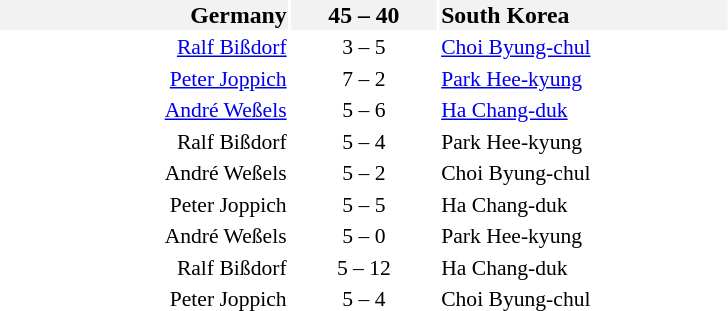<table style="font-size:90%">
<tr style="font-size:110%; background:#f2f2f2">
<td style="width:12em" align=right><strong>Germany</strong> </td>
<td style="width:6em" align=center><strong>45 – 40</strong></td>
<td style="width:12em"> <strong>South Korea</strong></td>
</tr>
<tr>
<td align=right><a href='#'>Ralf Bißdorf</a></td>
<td align=center>3 – 5</td>
<td><a href='#'>Choi Byung-chul</a></td>
</tr>
<tr>
<td align=right><a href='#'>Peter Joppich</a></td>
<td align=center>7 – 2</td>
<td><a href='#'>Park Hee-kyung</a></td>
</tr>
<tr>
<td align=right><a href='#'>André Weßels</a></td>
<td align=center>5 – 6</td>
<td><a href='#'>Ha Chang-duk</a></td>
</tr>
<tr>
<td align=right>Ralf Bißdorf</td>
<td align=center>5 – 4</td>
<td>Park Hee-kyung</td>
</tr>
<tr>
<td align=right>André Weßels</td>
<td align=center>5 – 2</td>
<td>Choi Byung-chul</td>
</tr>
<tr>
<td align=right>Peter Joppich</td>
<td align=center>5 – 5</td>
<td>Ha Chang-duk</td>
</tr>
<tr>
<td align=right>André Weßels</td>
<td align=center>5 – 0</td>
<td>Park Hee-kyung</td>
</tr>
<tr>
<td align=right>Ralf Bißdorf</td>
<td align=center>5 – 12</td>
<td>Ha Chang-duk</td>
</tr>
<tr>
<td align=right>Peter Joppich</td>
<td align=center>5 – 4</td>
<td>Choi Byung-chul</td>
</tr>
</table>
